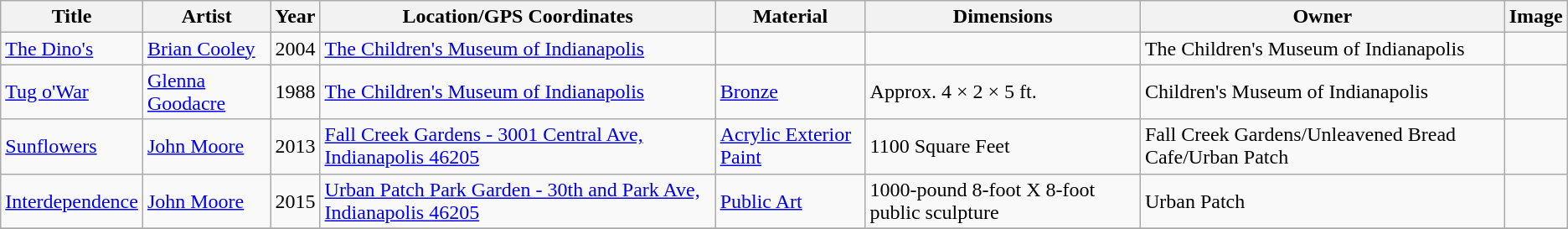<table class="wikitable sortable">
<tr>
<th>Title</th>
<th>Artist</th>
<th>Year</th>
<th>Location/GPS Coordinates</th>
<th>Material</th>
<th>Dimensions</th>
<th>Owner</th>
<th>Image</th>
</tr>
<tr>
<td><a href='#'>The Dino's</a></td>
<td><a href='#'>Brian Cooley</a></td>
<td>2004</td>
<td><a href='#'>The Children's Museum of Indianapolis</a> </td>
<td></td>
<td></td>
<td>The Children's Museum of Indianapolis</td>
<td></td>
</tr>
<tr>
<td><a href='#'>Tug o'War</a></td>
<td><a href='#'>Glenna Goodacre</a></td>
<td>1988</td>
<td><a href='#'>The Children's Museum of Indianapolis</a> </td>
<td><a href='#'>Bronze</a></td>
<td>Approx. 4 × 2 × 5 ft.</td>
<td>Children's Museum of Indianapolis</td>
<td></td>
</tr>
<tr>
<td><a href='#'>Sunflowers</a></td>
<td><a href='#'>John Moore</a></td>
<td>2013</td>
<td><a href='#'>Fall Creek Gardens - 3001 Central Ave, Indianapolis 46205</a></td>
<td><a href='#'>Acrylic Exterior Paint</a></td>
<td>1100 Square Feet</td>
<td>Fall Creek Gardens/Unleavened Bread Cafe/Urban Patch</td>
<td></td>
</tr>
<tr>
<td><a href='#'>Interdependence</a></td>
<td><a href='#'>John Moore</a></td>
<td>2015</td>
<td><a href='#'>Urban Patch Park Garden - 30th and Park Ave, Indianapolis 46205</a></td>
<td><a href='#'>Public Art</a></td>
<td>1000-pound 8-foot X 8-foot public sculpture</td>
<td>Urban Patch</td>
<td></td>
</tr>
<tr>
</tr>
</table>
